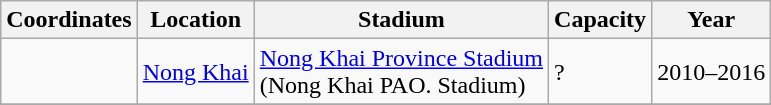<table class="wikitable sortable">
<tr>
<th>Coordinates</th>
<th>Location</th>
<th>Stadium</th>
<th>Capacity</th>
<th>Year</th>
</tr>
<tr>
<td></td>
<td><a href='#'>Nong Khai</a></td>
<td><a href='#'>Nong Khai Province Stadium</a><br>(Nong Khai PAO. Stadium)</td>
<td>?</td>
<td>2010–2016</td>
</tr>
<tr>
</tr>
</table>
